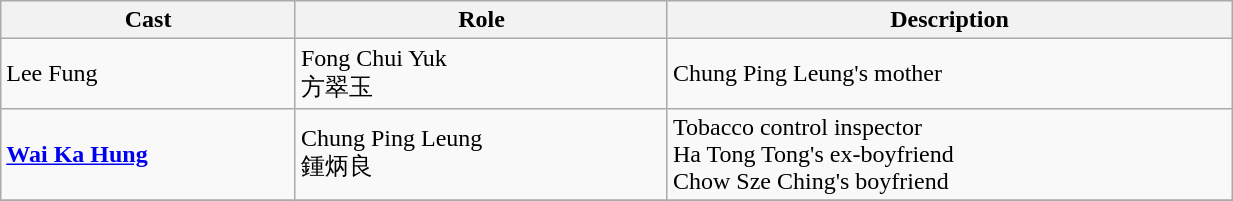<table class="wikitable" width="65%">
<tr>
<th>Cast</th>
<th>Role</th>
<th>Description</th>
</tr>
<tr>
<td>Lee Fung</td>
<td>Fong Chui Yuk<br>方翠玉</td>
<td>Chung Ping Leung's mother</td>
</tr>
<tr>
<td><strong><a href='#'>Wai Ka Hung</a></strong></td>
<td>Chung Ping Leung<br>鍾炳良</td>
<td>Tobacco control inspector<br>Ha Tong Tong's ex-boyfriend<br>Chow Sze Ching's boyfriend</td>
</tr>
<tr>
</tr>
</table>
